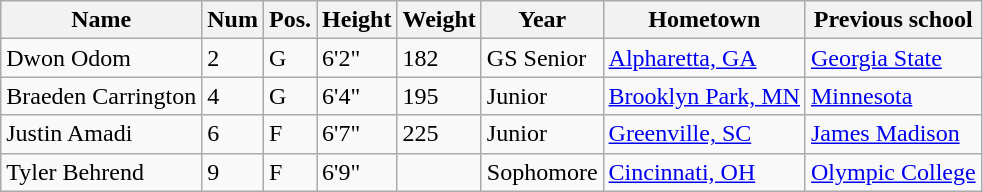<table class="wikitable sortable" border="1">
<tr>
<th>Name</th>
<th>Num</th>
<th>Pos.</th>
<th>Height</th>
<th>Weight</th>
<th>Year</th>
<th>Hometown</th>
<th class="unsortable">Previous school</th>
</tr>
<tr>
<td>Dwon Odom</td>
<td>2</td>
<td>G</td>
<td>6'2"</td>
<td>182</td>
<td>GS Senior</td>
<td><a href='#'>Alpharetta, GA</a></td>
<td><a href='#'>Georgia State</a></td>
</tr>
<tr>
<td>Braeden Carrington</td>
<td>4</td>
<td>G</td>
<td>6'4"</td>
<td>195</td>
<td>Junior</td>
<td><a href='#'>Brooklyn Park, MN</a></td>
<td><a href='#'>Minnesota</a></td>
</tr>
<tr>
<td>Justin Amadi</td>
<td>6</td>
<td>F</td>
<td>6'7"</td>
<td>225</td>
<td> Junior</td>
<td><a href='#'>Greenville, SC</a></td>
<td><a href='#'>James Madison</a></td>
</tr>
<tr>
<td>Tyler Behrend</td>
<td>9</td>
<td>F</td>
<td>6'9"</td>
<td></td>
<td>Sophomore</td>
<td><a href='#'>Cincinnati, OH</a></td>
<td><a href='#'>Olympic College</a></td>
</tr>
</table>
